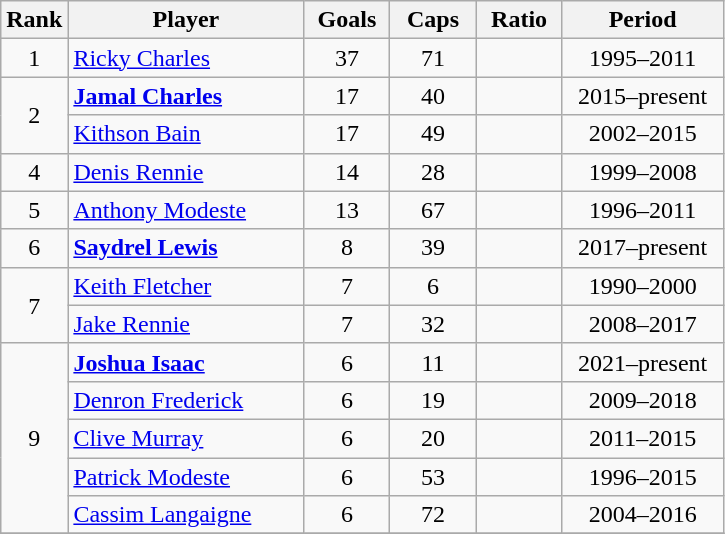<table class="wikitable sortable" style="text-align:center;">
<tr>
<th width=30px>Rank</th>
<th style="width:150px;">Player</th>
<th width=50px>Goals</th>
<th width=50px>Caps</th>
<th width=50px>Ratio</th>
<th width=100px>Period</th>
</tr>
<tr>
<td>1</td>
<td style="text-align:left;"><a href='#'>Ricky Charles</a></td>
<td>37</td>
<td>71</td>
<td></td>
<td>1995–2011</td>
</tr>
<tr>
<td rowspan="2">2</td>
<td style="text-align:left;"><strong><a href='#'>Jamal Charles</a></strong></td>
<td>17</td>
<td>40</td>
<td></td>
<td>2015–present</td>
</tr>
<tr>
<td style="text-align:left;"><a href='#'>Kithson Bain</a></td>
<td>17</td>
<td>49</td>
<td></td>
<td>2002–2015</td>
</tr>
<tr>
<td>4</td>
<td style="text-align:left;"><a href='#'>Denis Rennie</a></td>
<td>14</td>
<td>28</td>
<td></td>
<td>1999–2008</td>
</tr>
<tr>
<td>5</td>
<td style="text-align: left;"><a href='#'>Anthony Modeste</a></td>
<td>13</td>
<td>67</td>
<td></td>
<td>1996–2011</td>
</tr>
<tr>
<td>6</td>
<td style="text-align:left;"><strong><a href='#'>Saydrel Lewis</a></strong></td>
<td>8</td>
<td>39</td>
<td></td>
<td>2017–present</td>
</tr>
<tr>
<td rowspan=2>7</td>
<td style="text-align:left;"><a href='#'>Keith Fletcher</a></td>
<td>7</td>
<td>6</td>
<td></td>
<td>1990–2000</td>
</tr>
<tr>
<td style="text-align:left;"><a href='#'>Jake Rennie</a></td>
<td>7</td>
<td>32</td>
<td></td>
<td>2008–2017</td>
</tr>
<tr>
<td rowspan=5>9</td>
<td style="text-align:left;"><strong><a href='#'>Joshua Isaac</a></strong></td>
<td>6</td>
<td>11</td>
<td></td>
<td>2021–present</td>
</tr>
<tr>
<td style="text-align:left;"><a href='#'>Denron Frederick</a></td>
<td>6</td>
<td>19</td>
<td></td>
<td>2009–2018</td>
</tr>
<tr>
<td style="text-align:left;"><a href='#'>Clive Murray</a></td>
<td>6</td>
<td>20</td>
<td></td>
<td>2011–2015</td>
</tr>
<tr>
<td style="text-align:left;"><a href='#'>Patrick Modeste</a></td>
<td>6</td>
<td>53</td>
<td></td>
<td>1996–2015</td>
</tr>
<tr>
<td style="text-align:left;"><a href='#'>Cassim Langaigne</a></td>
<td>6</td>
<td>72</td>
<td></td>
<td>2004–2016</td>
</tr>
<tr>
</tr>
</table>
